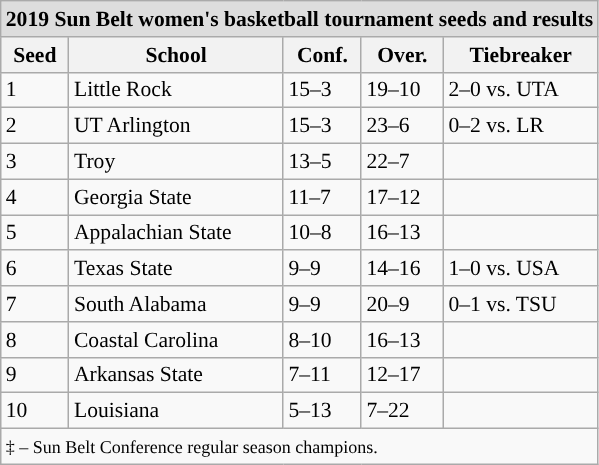<table class="wikitable" style="white-space:nowrap; font-size:90%;">
<tr>
<td colspan="6" style="text-align:center; background:#DDDDDD; font:#000000"><strong>2019 Sun Belt women's basketball tournament seeds and results</strong></td>
</tr>
<tr bgcolor="#efefef">
<th>Seed</th>
<th>School</th>
<th>Conf.</th>
<th>Over.</th>
<th>Tiebreaker</th>
</tr>
<tr>
<td>1</td>
<td>Little Rock</td>
<td>15–3</td>
<td>19–10</td>
<td>2–0 vs. UTA</td>
</tr>
<tr>
<td>2</td>
<td>UT Arlington</td>
<td>15–3</td>
<td>23–6</td>
<td>0–2 vs. LR</td>
</tr>
<tr>
<td>3</td>
<td>Troy</td>
<td>13–5</td>
<td>22–7</td>
<td></td>
</tr>
<tr>
<td>4</td>
<td>Georgia State</td>
<td>11–7</td>
<td>17–12</td>
<td></td>
</tr>
<tr>
<td>5</td>
<td>Appalachian State</td>
<td>10–8</td>
<td>16–13</td>
<td></td>
</tr>
<tr>
<td>6</td>
<td>Texas State</td>
<td>9–9</td>
<td>14–16</td>
<td>1–0 vs. USA</td>
</tr>
<tr>
<td>7</td>
<td>South Alabama</td>
<td>9–9</td>
<td>20–9</td>
<td>0–1 vs. TSU</td>
</tr>
<tr>
<td>8</td>
<td>Coastal Carolina</td>
<td>8–10</td>
<td>16–13</td>
<td></td>
</tr>
<tr>
<td>9</td>
<td>Arkansas State</td>
<td>7–11</td>
<td>12–17</td>
<td></td>
</tr>
<tr>
<td>10</td>
<td>Louisiana</td>
<td>5–13</td>
<td>7–22</td>
<td></td>
</tr>
<tr>
<td colspan="6" style="text-align:left;"><small>‡ – Sun Belt Conference regular season champions.</small></td>
</tr>
</table>
